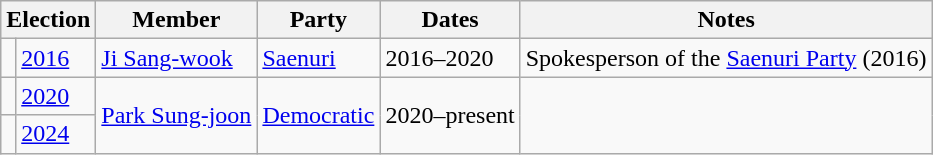<table class="wikitable">
<tr>
<th colspan="2">Election</th>
<th>Member</th>
<th>Party</th>
<th>Dates</th>
<th>Notes</th>
</tr>
<tr>
<td bgcolor=></td>
<td><a href='#'>2016</a></td>
<td><a href='#'>Ji Sang-wook</a></td>
<td><a href='#'>Saenuri</a></td>
<td>2016–2020</td>
<td>Spokesperson of the <a href='#'>Saenuri Party</a> (2016)</td>
</tr>
<tr>
<td bgcolor=></td>
<td><a href='#'>2020</a></td>
<td rowspan="2"><a href='#'>Park Sung-joon</a></td>
<td rowspan="2"><a href='#'>Democratic</a></td>
<td rowspan="2">2020–present</td>
<td rowspan="2"></td>
</tr>
<tr>
<td bgcolor=></td>
<td><a href='#'>2024</a></td>
</tr>
</table>
